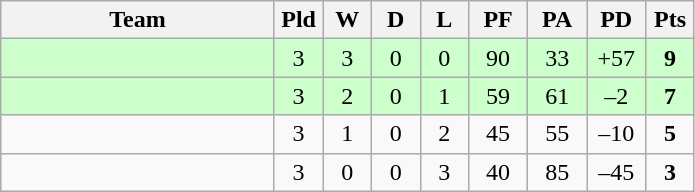<table class="wikitable" style="text-align:center;">
<tr>
<th width=175>Team</th>
<th width=25 abbr="Played">Pld</th>
<th width=25 abbr="Won">W</th>
<th width=25 abbr="Drawn">D</th>
<th width=25 abbr="Lost">L</th>
<th width=32 abbr="Points for">PF</th>
<th width=32 abbr="Points against">PA</th>
<th width=32 abbr="Points difference">PD</th>
<th width=25 abbr="Points">Pts</th>
</tr>
<tr bgcolor=ccffcc>
<td align=left></td>
<td>3</td>
<td>3</td>
<td>0</td>
<td>0</td>
<td>90</td>
<td>33</td>
<td>+57</td>
<td><strong>9</strong></td>
</tr>
<tr bgcolor=ccffcc>
<td align=left></td>
<td>3</td>
<td>2</td>
<td>0</td>
<td>1</td>
<td>59</td>
<td>61</td>
<td>–2</td>
<td><strong>7</strong></td>
</tr>
<tr>
<td align=left></td>
<td>3</td>
<td>1</td>
<td>0</td>
<td>2</td>
<td>45</td>
<td>55</td>
<td>–10</td>
<td><strong>5</strong></td>
</tr>
<tr>
<td align=left></td>
<td>3</td>
<td>0</td>
<td>0</td>
<td>3</td>
<td>40</td>
<td>85</td>
<td>–45</td>
<td><strong>3</strong></td>
</tr>
</table>
